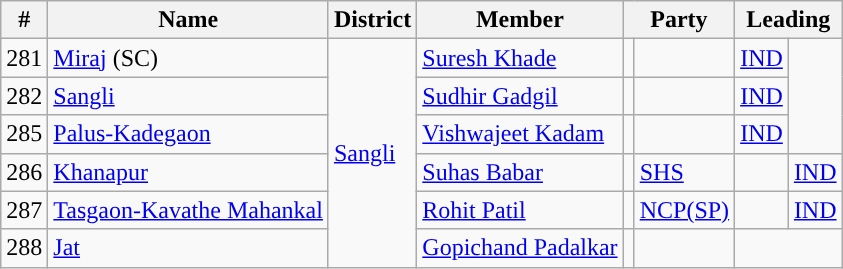<table class="wikitable">
<tr>
<th>#</th>
<th>Name</th>
<th>District</th>
<th>Member</th>
<th colspan="2">Party</th>
<th colspan=2>Leading<br></th>
</tr>
<tr>
<td>281</td>
<td><a href='#'>Miraj</a> (SC)</td>
<td rowspan="6"><a href='#'>Sangli</a></td>
<td><a href='#'>Suresh Khade</a></td>
<td></td>
<td style="background-color:"></td>
<td><a href='#'>IND</a></td>
</tr>
<tr>
<td>282</td>
<td><a href='#'>Sangli</a></td>
<td><a href='#'>Sudhir Gadgil</a></td>
<td></td>
<td style="background-color:"></td>
<td><a href='#'>IND</a></td>
</tr>
<tr>
<td>285</td>
<td><a href='#'>Palus-Kadegaon</a></td>
<td><a href='#'>Vishwajeet Kadam</a></td>
<td></td>
<td style="background-color:"></td>
<td><a href='#'>IND</a></td>
</tr>
<tr>
<td>286</td>
<td><a href='#'>Khanapur</a></td>
<td><a href='#'>Suhas Babar</a></td>
<td style="background-color:"></td>
<td><a href='#'>SHS</a></td>
<td style="background-color:"></td>
<td><a href='#'>IND</a></td>
</tr>
<tr>
<td>287</td>
<td><a href='#'>Tasgaon-Kavathe Mahankal</a></td>
<td><a href='#'>Rohit Patil</a></td>
<td style="background-color: "></td>
<td><a href='#'>NCP(SP)</a></td>
<td style="background-color:"></td>
<td><a href='#'>IND</a></td>
</tr>
<tr>
<td>288</td>
<td><a href='#'>Jat</a></td>
<td><a href='#'>Gopichand Padalkar</a></td>
<td></td>
<td></td>
</tr>
</table>
